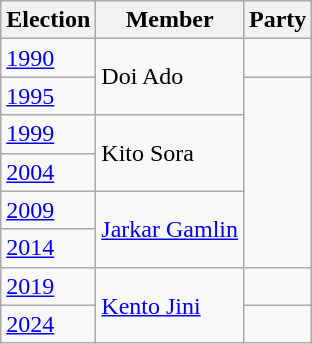<table class="wikitable sortable">
<tr>
<th>Election</th>
<th>Member</th>
<th colspan=2>Party</th>
</tr>
<tr>
<td><a href='#'>1990</a></td>
<td rowspan=2>Doi Ado</td>
<td></td>
</tr>
<tr>
<td><a href='#'>1995</a></td>
</tr>
<tr>
<td><a href='#'>1999</a></td>
<td rowspan=2>Kito Sora</td>
</tr>
<tr>
<td><a href='#'>2004</a></td>
</tr>
<tr>
<td><a href='#'>2009</a></td>
<td rowspan=2><a href='#'>Jarkar Gamlin</a></td>
</tr>
<tr>
<td><a href='#'>2014</a></td>
</tr>
<tr>
<td><a href='#'>2019</a></td>
<td rowspan=2><a href='#'>Kento Jini</a></td>
<td></td>
</tr>
<tr>
<td><a href='#'>2024</a></td>
</tr>
</table>
